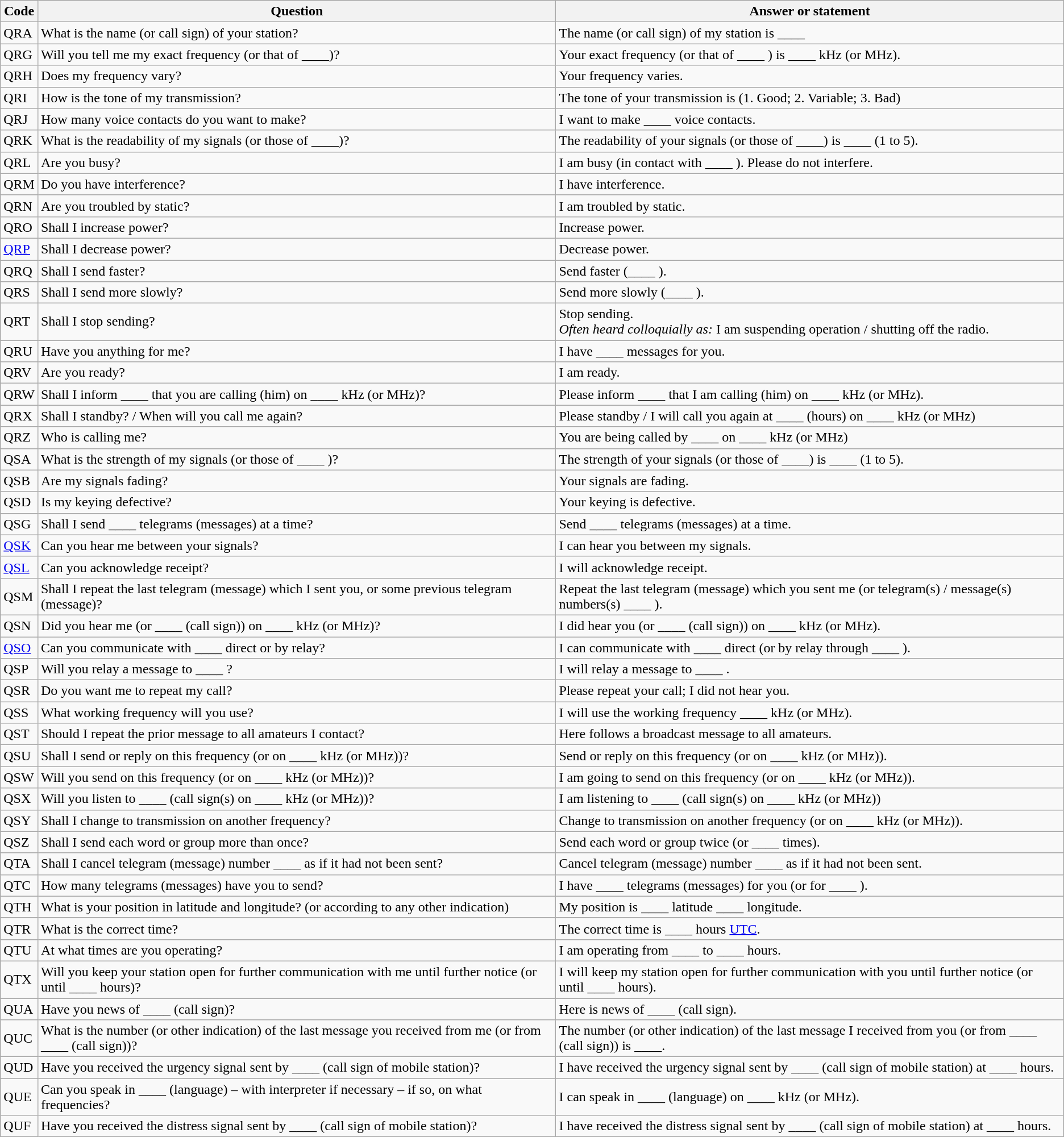<table class="wikitable" summary="Most common Q-codes used in the amateur radio service">
<tr>
<th>Code</th>
<th>Question</th>
<th>Answer or statement</th>
</tr>
<tr>
<td>QRA</td>
<td>What is the name (or call sign) of your station?</td>
<td>The name (or call sign) of my station is ____</td>
</tr>
<tr>
<td>QRG</td>
<td>Will you tell me my exact frequency (or that of ____)?</td>
<td>Your exact frequency (or that of ____ ) is ____ kHz (or MHz).</td>
</tr>
<tr>
<td>QRH</td>
<td>Does my frequency vary?</td>
<td>Your frequency varies.</td>
</tr>
<tr>
<td>QRI</td>
<td>How is the tone of my transmission?</td>
<td>The tone of your transmission is (1. Good; 2. Variable; 3. Bad)</td>
</tr>
<tr>
<td>QRJ</td>
<td>How many voice contacts do you want to make?</td>
<td>I want to make ____ voice contacts.</td>
</tr>
<tr>
<td>QRK</td>
<td>What is the readability of my signals (or those of ____)?</td>
<td>The readability of your signals (or those of ____) is ____ (1 to 5).</td>
</tr>
<tr>
<td>QRL</td>
<td>Are you busy?</td>
<td>I am busy (in contact with ____ ). Please do not interfere.</td>
</tr>
<tr>
<td>QRM</td>
<td>Do you have interference?</td>
<td>I have interference.</td>
</tr>
<tr>
<td>QRN</td>
<td>Are you troubled by static?</td>
<td>I am troubled by static.</td>
</tr>
<tr>
<td>QRO</td>
<td>Shall I increase power?</td>
<td>Increase power.</td>
</tr>
<tr>
<td><a href='#'>QRP</a></td>
<td>Shall I decrease power?</td>
<td>Decrease power.</td>
</tr>
<tr>
<td>QRQ</td>
<td>Shall I send faster?</td>
<td>Send faster (____ ).</td>
</tr>
<tr>
<td>QRS</td>
<td>Shall I send more slowly?</td>
<td>Send more slowly (____ ).</td>
</tr>
<tr>
<td>QRT</td>
<td>Shall I stop sending?</td>
<td>Stop sending.<br><em>Often heard colloquially as:</em>
I am suspending operation / shutting off the radio.</td>
</tr>
<tr>
<td>QRU</td>
<td>Have you anything for me?</td>
<td>I have ____ messages for you.</td>
</tr>
<tr>
<td>QRV</td>
<td>Are you ready?</td>
<td>I am ready.</td>
</tr>
<tr>
<td>QRW</td>
<td>Shall I inform ____ that you are calling (him) on ____ kHz (or MHz)?</td>
<td>Please inform ____ that I am calling (him) on ____ kHz (or MHz).</td>
</tr>
<tr>
<td>QRX</td>
<td>Shall I standby? / When will you call me again?</td>
<td>Please standby / I will call you again at ____ (hours) on ____ kHz (or MHz)</td>
</tr>
<tr>
<td>QRZ</td>
<td>Who is calling me?</td>
<td>You are being called by ____ on ____ kHz (or MHz)</td>
</tr>
<tr>
<td>QSA</td>
<td>What is the strength of my signals (or those of ____ )?</td>
<td>The strength of your signals (or those of ____) is ____ (1 to 5).</td>
</tr>
<tr>
<td>QSB</td>
<td>Are my signals fading?</td>
<td>Your signals are fading.</td>
</tr>
<tr>
<td>QSD</td>
<td>Is my keying defective?</td>
<td>Your keying is defective.</td>
</tr>
<tr>
<td>QSG</td>
<td>Shall I send ____ telegrams (messages) at a time?</td>
<td>Send ____ telegrams (messages) at a time.</td>
</tr>
<tr>
<td><a href='#'>QSK</a></td>
<td>Can you hear me between your signals?</td>
<td>I can hear you between my signals.</td>
</tr>
<tr>
<td><a href='#'>QSL</a></td>
<td>Can you acknowledge receipt?</td>
<td>I will acknowledge receipt.</td>
</tr>
<tr>
<td>QSM</td>
<td>Shall I repeat the last telegram (message) which I sent you, or some previous telegram (message)?</td>
<td>Repeat the last telegram (message) which you sent me (or telegram(s) / message(s) numbers(s) ____ ).</td>
</tr>
<tr>
<td>QSN</td>
<td>Did you hear me (or ____ (call sign)) on ____ kHz (or MHz)?</td>
<td>I did hear you (or ____ (call sign)) on ____ kHz (or MHz).</td>
</tr>
<tr>
<td><a href='#'>QSO</a></td>
<td>Can you communicate with ____ direct or by relay?</td>
<td>I can communicate with ____ direct (or by relay through ____ ).</td>
</tr>
<tr>
<td>QSP</td>
<td>Will you relay a message to ____ ?</td>
<td>I will relay a message to ____ .</td>
</tr>
<tr>
<td>QSR</td>
<td>Do you want me to repeat my call?</td>
<td>Please repeat your call; I did not hear you.</td>
</tr>
<tr>
<td>QSS</td>
<td>What working frequency will you use?</td>
<td>I will use the working frequency ____ kHz (or MHz).</td>
</tr>
<tr>
<td>QST</td>
<td>Should I repeat the prior message to all amateurs I contact?</td>
<td>Here follows a broadcast message to all amateurs.</td>
</tr>
<tr>
<td>QSU</td>
<td>Shall I send or reply on this frequency (or on ____ kHz (or MHz))?</td>
<td>Send or reply on this frequency (or on ____ kHz (or MHz)).</td>
</tr>
<tr>
<td>QSW</td>
<td>Will you send on this frequency (or on ____ kHz (or MHz))?</td>
<td>I am going to send on this frequency (or on ____ kHz (or MHz)).</td>
</tr>
<tr>
<td>QSX</td>
<td>Will you listen to ____ (call sign(s) on ____ kHz (or MHz))?</td>
<td>I am listening to ____ (call sign(s) on ____ kHz (or MHz))</td>
</tr>
<tr>
<td>QSY</td>
<td>Shall I change to transmission on another frequency?</td>
<td>Change to transmission on another frequency (or on ____ kHz (or MHz)).</td>
</tr>
<tr>
<td>QSZ</td>
<td>Shall I send each word or group more than once?</td>
<td>Send each word or group twice (or ____ times).</td>
</tr>
<tr>
<td>QTA</td>
<td>Shall I cancel telegram (message) number ____ as if it had not been sent?</td>
<td>Cancel telegram (message) number ____ as if it had not been sent.</td>
</tr>
<tr>
<td>QTC</td>
<td>How many telegrams (messages) have you to send?</td>
<td>I have ____ telegrams (messages) for you (or for ____ ).</td>
</tr>
<tr>
<td>QTH</td>
<td>What is your position in latitude and longitude? (or according to any other indication)</td>
<td>My position is ____ latitude ____ longitude.</td>
</tr>
<tr>
<td>QTR</td>
<td>What is the correct time?</td>
<td>The correct time is ____ hours <a href='#'>UTC</a>.</td>
</tr>
<tr>
<td>QTU</td>
<td>At what times are you operating?</td>
<td>I am operating from ____ to ____ hours.</td>
</tr>
<tr>
<td>QTX</td>
<td>Will you keep your station open for further communication with me until further notice (or until ____ hours)?</td>
<td>I will keep my station open for further communication with you until further notice (or until ____ hours).</td>
</tr>
<tr>
<td>QUA</td>
<td>Have you news of ____ (call sign)?</td>
<td>Here is news of ____ (call sign).</td>
</tr>
<tr>
<td>QUC</td>
<td>What is the number (or other indication) of the last message you received from me (or from ____ (call sign))?</td>
<td>The number (or other indication) of the last message I received from you (or from ____ (call sign)) is ____.</td>
</tr>
<tr>
<td>QUD</td>
<td>Have you received the urgency signal sent by ____ (call sign of mobile station)?</td>
<td>I have received the urgency signal sent by ____ (call sign of mobile station) at ____ hours.</td>
</tr>
<tr>
<td>QUE</td>
<td>Can you speak in ____ (language) – with interpreter if necessary – if so, on what frequencies?</td>
<td>I can speak in ____ (language) on ____ kHz (or MHz).</td>
</tr>
<tr>
<td>QUF</td>
<td>Have you received the distress signal sent by ____ (call sign of mobile station)?</td>
<td>I have received the distress signal sent by ____ (call sign of mobile station) at ____ hours.</td>
</tr>
</table>
